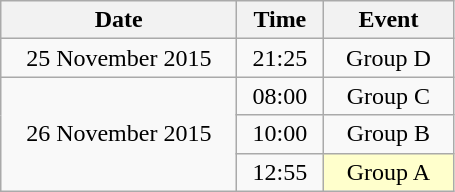<table class = "wikitable" style="text-align:center;">
<tr>
<th width=150>Date</th>
<th width=50>Time</th>
<th width=80>Event</th>
</tr>
<tr>
<td>25 November 2015</td>
<td>21:25</td>
<td>Group D</td>
</tr>
<tr>
<td rowspan=3>26 November 2015</td>
<td>08:00</td>
<td>Group C</td>
</tr>
<tr>
<td>10:00</td>
<td>Group B</td>
</tr>
<tr>
<td>12:55</td>
<td bgcolor=ffffcc>Group A</td>
</tr>
</table>
